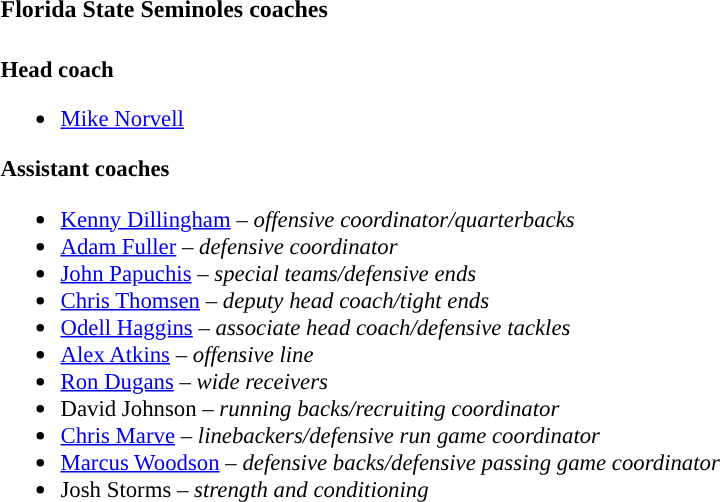<table class="toccolours" style="text-align: left;">
<tr>
<td colspan="9"><strong>Florida State Seminoles coaches</strong></td>
</tr>
<tr>
<td style="font-size: 95%;" valign="top"><br><strong>Head coach</strong><ul><li><a href='#'>Mike Norvell</a></li></ul><strong>Assistant coaches</strong><ul><li><a href='#'>Kenny Dillingham</a> – <em>offensive coordinator/quarterbacks</em></li><li><a href='#'>Adam Fuller</a> – <em>defensive coordinator</em></li><li><a href='#'>John Papuchis</a> – <em>special teams/defensive ends</em></li><li><a href='#'>Chris Thomsen</a> – <em>deputy head coach/tight ends</em></li><li><a href='#'>Odell Haggins</a> – <em>associate head coach/defensive tackles</em></li><li><a href='#'>Alex Atkins</a> – <em>offensive line</em></li><li><a href='#'>Ron Dugans</a> – <em>wide receivers</em></li><li>David Johnson – <em>running backs/recruiting coordinator</em></li><li><a href='#'>Chris Marve</a> – <em>linebackers/defensive run game coordinator</em></li><li><a href='#'>Marcus Woodson</a> – <em>defensive backs/defensive passing game coordinator</em></li><li>Josh Storms – <em>strength and conditioning</em></li></ul></td>
</tr>
</table>
